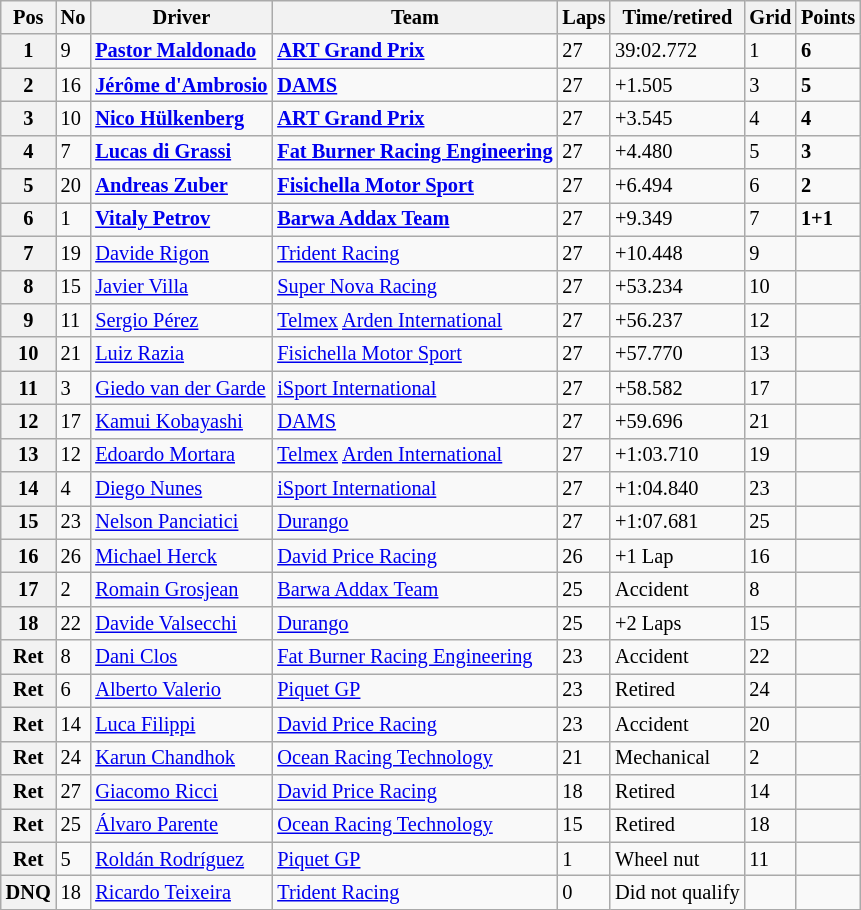<table class="wikitable" style="font-size:85%">
<tr>
<th>Pos</th>
<th>No</th>
<th>Driver</th>
<th>Team</th>
<th>Laps</th>
<th>Time/retired</th>
<th>Grid</th>
<th>Points</th>
</tr>
<tr>
<th>1</th>
<td>9</td>
<td><strong> <a href='#'>Pastor Maldonado</a></strong></td>
<td><strong><a href='#'>ART Grand Prix</a></strong></td>
<td>27</td>
<td>39:02.772</td>
<td>1</td>
<td><strong>6</strong></td>
</tr>
<tr>
<th>2</th>
<td>16</td>
<td><strong> <a href='#'>Jérôme d'Ambrosio</a></strong></td>
<td><strong><a href='#'>DAMS</a></strong></td>
<td>27</td>
<td>+1.505</td>
<td>3</td>
<td><strong>5</strong></td>
</tr>
<tr>
<th>3</th>
<td>10</td>
<td><strong> <a href='#'>Nico Hülkenberg</a></strong></td>
<td><strong><a href='#'>ART Grand Prix</a></strong></td>
<td>27</td>
<td>+3.545</td>
<td>4</td>
<td><strong>4</strong></td>
</tr>
<tr>
<th>4</th>
<td>7</td>
<td><strong> <a href='#'>Lucas di Grassi</a></strong></td>
<td><strong><a href='#'>Fat Burner Racing Engineering</a></strong></td>
<td>27</td>
<td>+4.480</td>
<td>5</td>
<td><strong>3</strong></td>
</tr>
<tr>
<th>5</th>
<td>20</td>
<td><strong> <a href='#'>Andreas Zuber</a></strong></td>
<td><strong><a href='#'>Fisichella Motor Sport</a></strong></td>
<td>27</td>
<td>+6.494</td>
<td>6</td>
<td><strong>2</strong></td>
</tr>
<tr>
<th>6</th>
<td>1</td>
<td><strong> <a href='#'>Vitaly Petrov</a></strong></td>
<td><strong><a href='#'>Barwa Addax Team</a></strong></td>
<td>27</td>
<td>+9.349</td>
<td>7</td>
<td><strong>1+1</strong></td>
</tr>
<tr>
<th>7</th>
<td>19</td>
<td> <a href='#'>Davide Rigon</a></td>
<td><a href='#'>Trident Racing</a></td>
<td>27</td>
<td>+10.448</td>
<td>9</td>
<td></td>
</tr>
<tr>
<th>8</th>
<td>15</td>
<td> <a href='#'>Javier Villa</a></td>
<td><a href='#'>Super Nova Racing</a></td>
<td>27</td>
<td>+53.234</td>
<td>10</td>
<td></td>
</tr>
<tr>
<th>9</th>
<td>11</td>
<td> <a href='#'>Sergio Pérez</a></td>
<td><a href='#'>Telmex</a> <a href='#'>Arden International</a></td>
<td>27</td>
<td>+56.237</td>
<td>12</td>
<td></td>
</tr>
<tr>
<th>10</th>
<td>21</td>
<td> <a href='#'>Luiz Razia</a></td>
<td><a href='#'>Fisichella Motor Sport</a></td>
<td>27</td>
<td>+57.770</td>
<td>13</td>
<td></td>
</tr>
<tr>
<th>11</th>
<td>3</td>
<td> <a href='#'>Giedo van der Garde</a></td>
<td><a href='#'>iSport International</a></td>
<td>27</td>
<td>+58.582</td>
<td>17</td>
<td></td>
</tr>
<tr>
<th>12</th>
<td>17</td>
<td> <a href='#'>Kamui Kobayashi</a></td>
<td><a href='#'>DAMS</a></td>
<td>27</td>
<td>+59.696</td>
<td>21</td>
<td></td>
</tr>
<tr>
<th>13</th>
<td>12</td>
<td> <a href='#'>Edoardo Mortara</a></td>
<td><a href='#'>Telmex</a> <a href='#'>Arden International</a></td>
<td>27</td>
<td>+1:03.710</td>
<td>19</td>
<td></td>
</tr>
<tr>
<th>14</th>
<td>4</td>
<td> <a href='#'>Diego Nunes</a></td>
<td><a href='#'>iSport International</a></td>
<td>27</td>
<td>+1:04.840</td>
<td>23</td>
<td></td>
</tr>
<tr>
<th>15</th>
<td>23</td>
<td> <a href='#'>Nelson Panciatici</a></td>
<td><a href='#'>Durango</a></td>
<td>27</td>
<td>+1:07.681</td>
<td>25</td>
<td></td>
</tr>
<tr>
<th>16</th>
<td>26</td>
<td> <a href='#'>Michael Herck</a></td>
<td><a href='#'>David Price Racing</a></td>
<td>26</td>
<td>+1 Lap</td>
<td>16</td>
<td></td>
</tr>
<tr>
<th>17</th>
<td>2</td>
<td> <a href='#'>Romain Grosjean</a></td>
<td><a href='#'>Barwa Addax Team</a></td>
<td>25</td>
<td>Accident</td>
<td>8</td>
<td></td>
</tr>
<tr>
<th>18</th>
<td>22</td>
<td> <a href='#'>Davide Valsecchi</a></td>
<td><a href='#'>Durango</a></td>
<td>25</td>
<td>+2 Laps</td>
<td>15</td>
<td></td>
</tr>
<tr>
<th>Ret</th>
<td>8</td>
<td> <a href='#'>Dani Clos</a></td>
<td><a href='#'>Fat Burner Racing Engineering</a></td>
<td>23</td>
<td>Accident</td>
<td>22</td>
<td></td>
</tr>
<tr>
<th>Ret</th>
<td>6</td>
<td> <a href='#'>Alberto Valerio</a></td>
<td><a href='#'>Piquet GP</a></td>
<td>23</td>
<td>Retired</td>
<td>24</td>
<td></td>
</tr>
<tr>
<th>Ret</th>
<td>14</td>
<td> <a href='#'>Luca Filippi</a></td>
<td><a href='#'>David Price Racing</a></td>
<td>23</td>
<td>Accident</td>
<td>20</td>
<td></td>
</tr>
<tr>
<th>Ret</th>
<td>24</td>
<td> <a href='#'>Karun Chandhok</a></td>
<td><a href='#'>Ocean Racing Technology</a></td>
<td>21</td>
<td>Mechanical</td>
<td>2</td>
<td></td>
</tr>
<tr>
<th>Ret</th>
<td>27</td>
<td> <a href='#'>Giacomo Ricci</a></td>
<td><a href='#'>David Price Racing</a></td>
<td>18</td>
<td>Retired</td>
<td>14</td>
<td></td>
</tr>
<tr>
<th>Ret</th>
<td>25</td>
<td> <a href='#'>Álvaro Parente</a></td>
<td><a href='#'>Ocean Racing Technology</a></td>
<td>15</td>
<td>Retired</td>
<td>18</td>
<td></td>
</tr>
<tr>
<th>Ret</th>
<td>5</td>
<td> <a href='#'>Roldán Rodríguez</a></td>
<td><a href='#'>Piquet GP</a></td>
<td>1</td>
<td>Wheel nut</td>
<td>11</td>
<td></td>
</tr>
<tr>
<th>DNQ</th>
<td>18</td>
<td> <a href='#'>Ricardo Teixeira</a></td>
<td><a href='#'>Trident Racing</a></td>
<td>0</td>
<td>Did not qualify</td>
<td></td>
<td></td>
</tr>
</table>
